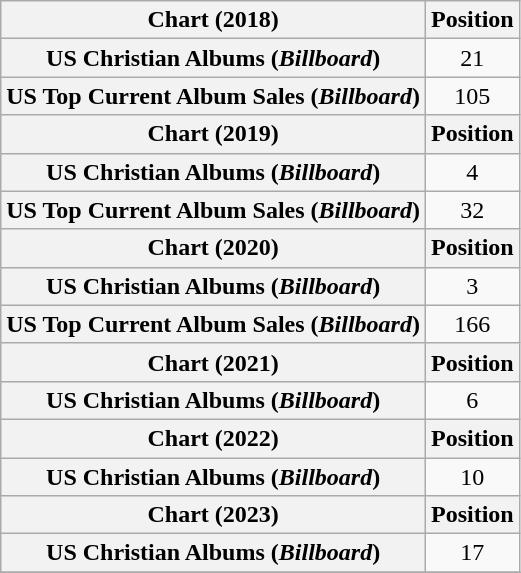<table class="wikitable plainrowheaders" style="text-align:center">
<tr>
<th scope="col">Chart (2018)</th>
<th scope="col">Position</th>
</tr>
<tr>
<th scope="row">US Christian Albums (<em>Billboard</em>)</th>
<td>21</td>
</tr>
<tr>
<th scope="row">US Top Current Album Sales (<em>Billboard</em>)</th>
<td>105</td>
</tr>
<tr>
<th scope="col">Chart (2019)</th>
<th scope="col">Position</th>
</tr>
<tr>
<th scope="row">US Christian Albums (<em>Billboard</em>)</th>
<td>4</td>
</tr>
<tr>
<th scope="row">US Top Current Album Sales (<em>Billboard</em>)</th>
<td>32</td>
</tr>
<tr>
<th scope="col">Chart (2020)</th>
<th scope="col">Position</th>
</tr>
<tr>
<th scope="row">US Christian Albums (<em>Billboard</em>)</th>
<td>3</td>
</tr>
<tr>
<th scope="row">US Top Current Album Sales (<em>Billboard</em>)</th>
<td>166</td>
</tr>
<tr>
<th scope="col">Chart (2021)</th>
<th scope="col">Position</th>
</tr>
<tr>
<th scope="row">US Christian Albums (<em>Billboard</em>)</th>
<td>6</td>
</tr>
<tr>
<th scope="col">Chart (2022)</th>
<th scope="col">Position</th>
</tr>
<tr>
<th scope="row">US Christian Albums (<em>Billboard</em>)</th>
<td>10</td>
</tr>
<tr>
<th scope="col">Chart (2023)</th>
<th scope="col">Position</th>
</tr>
<tr>
<th scope="row">US Christian Albums (<em>Billboard</em>)</th>
<td>17</td>
</tr>
<tr>
</tr>
</table>
